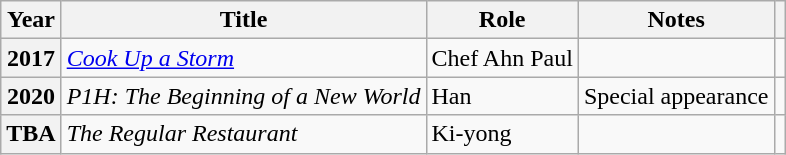<table class="wikitable sortable plainrowheaders">
<tr>
<th>Year</th>
<th>Title</th>
<th>Role</th>
<th>Notes</th>
<th scope="col" class="unsortable"></th>
</tr>
<tr>
<th scope="row">2017</th>
<td><em><a href='#'>Cook Up a Storm</a></em></td>
<td>Chef Ahn Paul</td>
<td></td>
<td></td>
</tr>
<tr>
<th scope="row">2020</th>
<td><em>P1H: The Beginning of a New World</em></td>
<td>Han</td>
<td>Special appearance</td>
<td style="text-align:center"></td>
</tr>
<tr>
<th scope="row">TBA</th>
<td><em>The Regular Restaurant</em></td>
<td>Ki-yong</td>
<td></td>
<td style="text-align:center"></td>
</tr>
</table>
